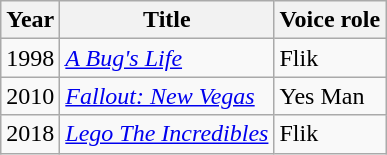<table class=wikitable sortable">
<tr>
<th>Year</th>
<th>Title</th>
<th>Voice role</th>
</tr>
<tr>
<td>1998</td>
<td><em><a href='#'>A Bug's Life</a></em></td>
<td>Flik</td>
</tr>
<tr>
<td>2010</td>
<td><em><a href='#'>Fallout: New Vegas</a></em></td>
<td>Yes Man</td>
</tr>
<tr>
<td>2018</td>
<td><em><a href='#'>Lego The Incredibles</a></em></td>
<td>Flik</td>
</tr>
</table>
